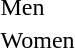<table>
<tr>
<td>Men<br></td>
<td></td>
<td></td>
<td></td>
</tr>
<tr>
<td>Women<br></td>
<td></td>
<td></td>
<td></td>
</tr>
</table>
